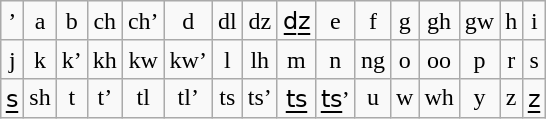<table class="wikitable" style="text-align: center;">
<tr>
<td>’</td>
<td>a</td>
<td>b</td>
<td>ch</td>
<td>ch’</td>
<td>d</td>
<td>dl</td>
<td>dz</td>
<td>d̲z̲</td>
<td>e</td>
<td>f</td>
<td>g</td>
<td>gh</td>
<td>gw</td>
<td>h</td>
<td>i</td>
</tr>
<tr>
<td>j</td>
<td>k</td>
<td>k’</td>
<td>kh</td>
<td>kw</td>
<td>kw’</td>
<td>l</td>
<td>lh</td>
<td>m</td>
<td>n</td>
<td>ng</td>
<td>o</td>
<td>oo</td>
<td>p</td>
<td>r</td>
<td>s</td>
</tr>
<tr>
<td>s̲</td>
<td>sh</td>
<td>t</td>
<td>t’</td>
<td>tl</td>
<td>tl’</td>
<td>ts</td>
<td>ts’</td>
<td>t̲s̲</td>
<td>t̲s̲’</td>
<td>u</td>
<td>w</td>
<td>wh</td>
<td>y</td>
<td>z</td>
<td>z̲</td>
</tr>
</table>
